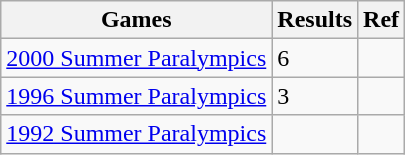<table class="wikitable">
<tr>
<th>Games</th>
<th>Results</th>
<th>Ref</th>
</tr>
<tr>
<td><a href='#'>2000 Summer Paralympics</a></td>
<td>6</td>
<td></td>
</tr>
<tr>
<td><a href='#'>1996 Summer Paralympics</a></td>
<td>3</td>
<td></td>
</tr>
<tr>
<td><a href='#'>1992 Summer Paralympics</a></td>
<td></td>
<td></td>
</tr>
</table>
